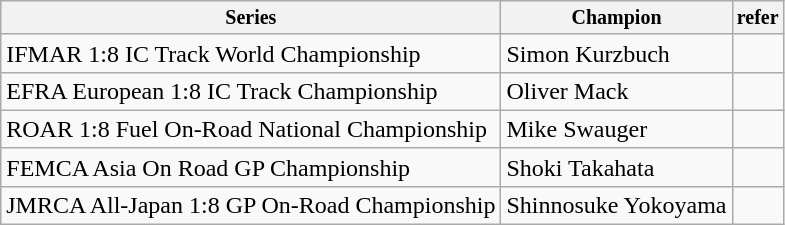<table class="wikitable">
<tr style="font-size:10pt;font-weight:bold">
<th>Series</th>
<th>Champion</th>
<th>refer</th>
</tr>
<tr>
<td>IFMAR 1:8 IC Track World Championship</td>
<td> Simon Kurzbuch</td>
<td></td>
</tr>
<tr>
<td>EFRA European 1:8 IC Track Championship</td>
<td> Oliver Mack</td>
<td></td>
</tr>
<tr>
<td>ROAR 1:8 Fuel On-Road National Championship</td>
<td> Mike Swauger</td>
<td></td>
</tr>
<tr>
<td>FEMCA Asia On Road GP Championship</td>
<td> Shoki Takahata</td>
<td></td>
</tr>
<tr>
<td>JMRCA All-Japan 1:8 GP On-Road Championship</td>
<td> Shinnosuke Yokoyama</td>
<td></td>
</tr>
</table>
